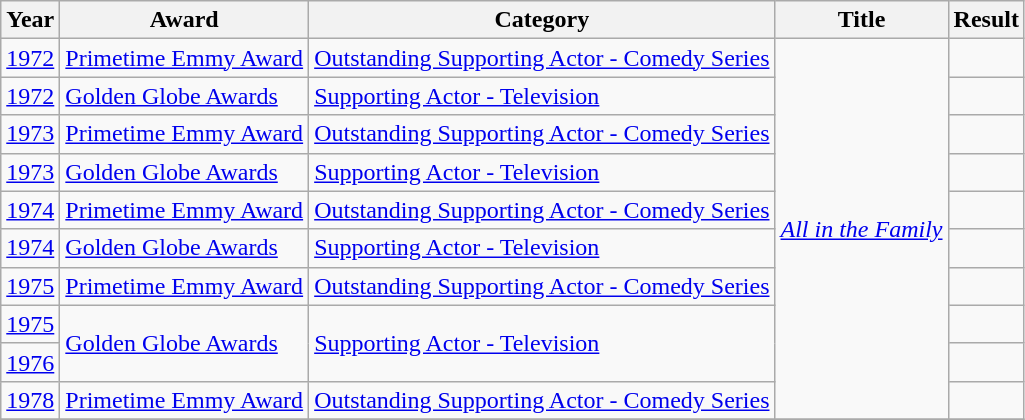<table class="wikitable">
<tr>
<th>Year</th>
<th>Award</th>
<th>Category</th>
<th>Title</th>
<th>Result</th>
</tr>
<tr>
<td><a href='#'>1972</a></td>
<td><a href='#'>Primetime Emmy Award</a></td>
<td><a href='#'>Outstanding Supporting Actor - Comedy Series</a></td>
<td rowspan=10><em><a href='#'>All in the Family</a></em></td>
<td></td>
</tr>
<tr>
<td><a href='#'>1972</a></td>
<td><a href='#'>Golden Globe Awards</a></td>
<td><a href='#'>Supporting Actor - Television</a></td>
<td></td>
</tr>
<tr>
<td><a href='#'>1973</a></td>
<td><a href='#'>Primetime Emmy Award</a></td>
<td><a href='#'>Outstanding Supporting Actor - Comedy Series</a></td>
<td></td>
</tr>
<tr>
<td><a href='#'>1973</a></td>
<td><a href='#'>Golden Globe Awards</a></td>
<td><a href='#'>Supporting Actor - Television</a></td>
<td></td>
</tr>
<tr>
<td><a href='#'>1974</a></td>
<td><a href='#'>Primetime Emmy Award</a></td>
<td><a href='#'>Outstanding Supporting Actor - Comedy Series</a></td>
<td></td>
</tr>
<tr>
<td><a href='#'>1974</a></td>
<td><a href='#'>Golden Globe Awards</a></td>
<td><a href='#'>Supporting Actor - Television</a></td>
<td></td>
</tr>
<tr>
<td><a href='#'>1975</a></td>
<td><a href='#'>Primetime Emmy Award</a></td>
<td><a href='#'>Outstanding Supporting Actor - Comedy Series</a></td>
<td></td>
</tr>
<tr>
<td><a href='#'>1975</a></td>
<td rowspan=2><a href='#'>Golden Globe Awards</a></td>
<td rowspan=2><a href='#'>Supporting Actor - Television</a></td>
<td></td>
</tr>
<tr>
<td><a href='#'>1976</a></td>
<td></td>
</tr>
<tr>
<td><a href='#'>1978</a></td>
<td><a href='#'>Primetime Emmy Award</a></td>
<td><a href='#'>Outstanding Supporting Actor - Comedy Series</a></td>
<td></td>
</tr>
<tr>
</tr>
</table>
